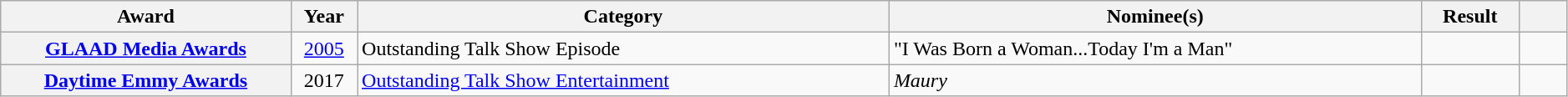<table class="wikitable sortable plainrowheaders" style="width:99%;">
<tr>
<th scope="col" style="width:12%;">Award</th>
<th scope="col" style="width:2%;">Year</th>
<th scope="col" style="width:22%;">Category</th>
<th scope="col" style="width:22%;">Nominee(s)</th>
<th scope="col" style="width:4%;">Result</th>
<th scope="col" style="width:2%;" class="unsortable"></th>
</tr>
<tr>
<th scope="row"><a href='#'>GLAAD Media Awards</a></th>
<td style="text-align:center;"><a href='#'>2005</a></td>
<td>Outstanding Talk Show Episode</td>
<td>"I Was Born a Woman...Today I'm a Man"</td>
<td></td>
<td style=text-align:center;"></td>
</tr>
<tr>
<th scope="row"><a href='#'>Daytime Emmy Awards</a></th>
<td style="text-align:center;">2017</td>
<td><a href='#'>Outstanding Talk Show Entertainment</a></td>
<td><em>Maury</em></td>
<td></td>
<td style=text-align:center;"></td>
</tr>
</table>
